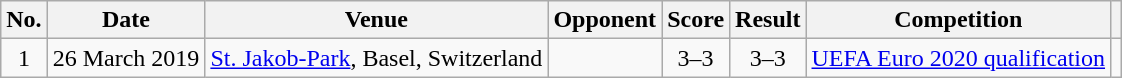<table class="wikitable sortable">
<tr>
<th scope="col">No.</th>
<th scope="col">Date</th>
<th scope="col">Venue</th>
<th scope="col">Opponent</th>
<th scope="col">Score</th>
<th scope="col">Result</th>
<th scope="col">Competition</th>
<th scope="col" class="unsortable"></th>
</tr>
<tr>
<td align="center">1</td>
<td>26 March 2019</td>
<td><a href='#'>St. Jakob-Park</a>, Basel, Switzerland</td>
<td></td>
<td align="center">3–3</td>
<td align="center">3–3</td>
<td><a href='#'>UEFA Euro 2020 qualification</a></td>
<td></td>
</tr>
</table>
